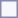<table style="border:1px solid #8888aa; background-color:#f7f8ff; padding:5px; font-size:95%; margin: 0px 12px 12px 0px;">
</table>
